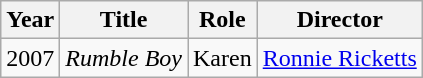<table class="wikitable">
<tr>
<th>Year</th>
<th>Title</th>
<th>Role</th>
<th>Director</th>
</tr>
<tr>
<td>2007</td>
<td><em>Rumble Boy</em></td>
<td>Karen</td>
<td><a href='#'>Ronnie Ricketts</a></td>
</tr>
</table>
